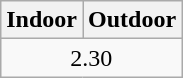<table class="wikitable" border="1" align="upright">
<tr>
<th>Indoor</th>
<th>Outdoor</th>
</tr>
<tr>
<td colspan="2" style="text-align:center;">2.30</td>
</tr>
</table>
